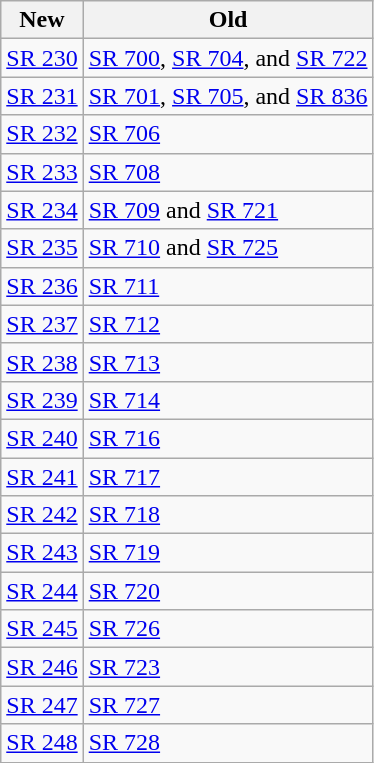<table class=wikitable>
<tr>
<th>New</th>
<th>Old</th>
</tr>
<tr>
<td><a href='#'>SR 230</a></td>
<td><a href='#'>SR 700</a>, <a href='#'>SR 704</a>, and <a href='#'>SR 722</a></td>
</tr>
<tr>
<td><a href='#'>SR 231</a></td>
<td><a href='#'>SR 701</a>, <a href='#'>SR 705</a>, and <a href='#'>SR 836</a></td>
</tr>
<tr>
<td><a href='#'>SR 232</a></td>
<td><a href='#'>SR 706</a></td>
</tr>
<tr>
<td><a href='#'>SR 233</a></td>
<td><a href='#'>SR 708</a></td>
</tr>
<tr>
<td><a href='#'>SR 234</a></td>
<td><a href='#'>SR 709</a> and <a href='#'>SR 721</a></td>
</tr>
<tr>
<td><a href='#'>SR 235</a></td>
<td><a href='#'>SR 710</a> and <a href='#'>SR 725</a></td>
</tr>
<tr>
<td><a href='#'>SR 236</a></td>
<td><a href='#'>SR 711</a></td>
</tr>
<tr>
<td><a href='#'>SR 237</a></td>
<td><a href='#'>SR 712</a></td>
</tr>
<tr>
<td><a href='#'>SR 238</a></td>
<td><a href='#'>SR 713</a></td>
</tr>
<tr>
<td><a href='#'>SR 239</a></td>
<td><a href='#'>SR 714</a></td>
</tr>
<tr>
<td><a href='#'>SR 240</a></td>
<td><a href='#'>SR 716</a></td>
</tr>
<tr>
<td><a href='#'>SR 241</a></td>
<td><a href='#'>SR 717</a></td>
</tr>
<tr>
<td><a href='#'>SR 242</a></td>
<td><a href='#'>SR 718</a></td>
</tr>
<tr>
<td><a href='#'>SR 243</a></td>
<td><a href='#'>SR 719</a></td>
</tr>
<tr>
<td><a href='#'>SR 244</a></td>
<td><a href='#'>SR 720</a></td>
</tr>
<tr>
<td><a href='#'>SR 245</a></td>
<td><a href='#'>SR 726</a></td>
</tr>
<tr>
<td><a href='#'>SR 246</a></td>
<td><a href='#'>SR 723</a></td>
</tr>
<tr>
<td><a href='#'>SR 247</a></td>
<td><a href='#'>SR 727</a></td>
</tr>
<tr>
<td><a href='#'>SR 248</a></td>
<td><a href='#'>SR 728</a></td>
</tr>
</table>
